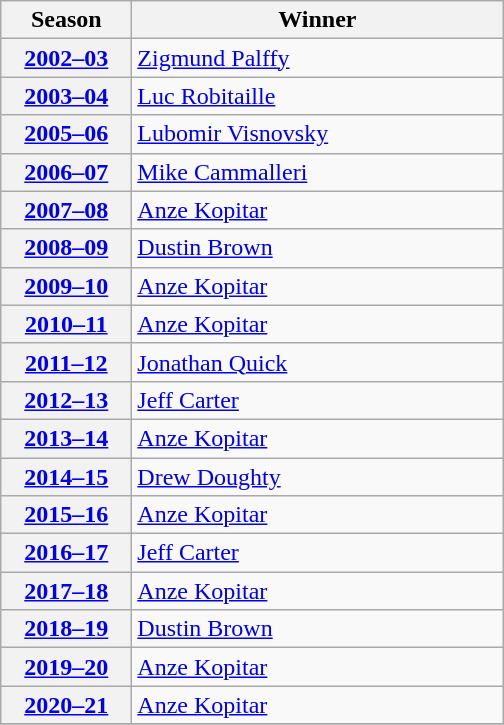<table class="wikitable">
<tr>
<th scope="col" style="width:5em">Season</th>
<th scope="col" style="width:15em">Winner</th>
</tr>
<tr>
<th scope="row"><a href='#'>2002–03</a></th>
<td><a href='#'>Zigmund Palffy</a></td>
</tr>
<tr>
<th scope="row"><a href='#'>2003–04</a></th>
<td><a href='#'>Luc Robitaille</a></td>
</tr>
<tr>
<th scope="row"><a href='#'>2005–06</a></th>
<td><a href='#'>Lubomir Visnovsky</a></td>
</tr>
<tr>
<th scope="row"><a href='#'>2006–07</a></th>
<td><a href='#'>Mike Cammalleri</a></td>
</tr>
<tr>
<th scope="row"><a href='#'>2007–08</a></th>
<td><a href='#'>Anze Kopitar</a></td>
</tr>
<tr>
<th scope="row"><a href='#'>2008–09</a></th>
<td><a href='#'>Dustin Brown</a></td>
</tr>
<tr>
<th scope="row"><a href='#'>2009–10</a></th>
<td><a href='#'>Anze Kopitar</a></td>
</tr>
<tr>
<th scope="row"><a href='#'>2010–11</a></th>
<td><a href='#'>Anze Kopitar</a></td>
</tr>
<tr>
<th scope="row"><a href='#'>2011–12</a></th>
<td><a href='#'>Jonathan Quick</a></td>
</tr>
<tr>
<th scope="row"><a href='#'>2012–13</a></th>
<td><a href='#'>Jeff Carter</a></td>
</tr>
<tr>
<th scope="row"><a href='#'>2013–14</a></th>
<td><a href='#'>Anze Kopitar</a></td>
</tr>
<tr>
<th scope="row"><a href='#'>2014–15</a></th>
<td><a href='#'>Drew Doughty</a></td>
</tr>
<tr>
<th scope="row"><a href='#'>2015–16</a></th>
<td><a href='#'>Anze Kopitar</a></td>
</tr>
<tr>
<th scope="row"><a href='#'>2016–17</a></th>
<td><a href='#'>Jeff Carter</a></td>
</tr>
<tr>
<th scope="row"><a href='#'>2017–18</a></th>
<td><a href='#'>Anze Kopitar</a></td>
</tr>
<tr>
<th scope="row"><a href='#'>2018–19</a></th>
<td><a href='#'>Dustin Brown</a></td>
</tr>
<tr>
<th scope="row"><a href='#'>2019–20</a></th>
<td><a href='#'>Anze Kopitar</a></td>
</tr>
<tr>
<th scope="row"><a href='#'>2020–21</a></th>
<td><a href='#'>Anze Kopitar</a></td>
</tr>
<tr>
</tr>
</table>
